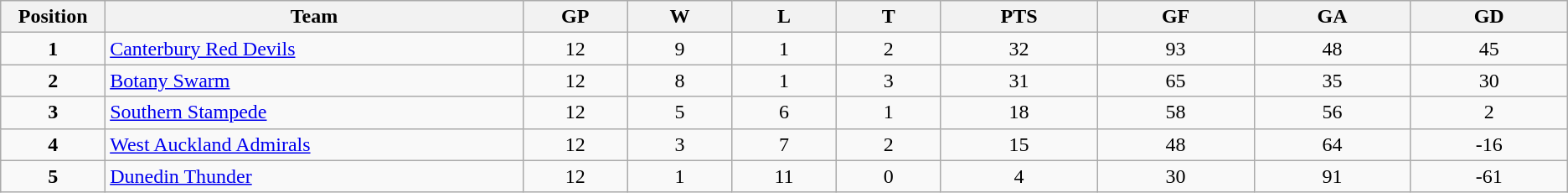<table class="wikitable">
<tr>
<th bgcolor="#DDDDFF" width="5%">Position</th>
<th bgcolor="#DDDDFF" width="20%">Team</th>
<th bgcolor="#DDDDFF" width="5%">GP</th>
<th bgcolor="#DDDDFF" width="5%">W</th>
<th bgcolor="#DDDDFF" width="5%">L</th>
<th bgcolor="#DDDDFF" width="5%">T</th>
<th bgcolor="#DDDDFF" width="7.5%">PTS</th>
<th bgcolor="#DDDDFF" width="7.5%">GF</th>
<th bgcolor="#DDDDFF" width="7.5%">GA</th>
<th bgcolor="#DDDDFF" width="7.5%">GD</th>
</tr>
<tr align="center">
<td><strong>1</strong></td>
<td align="left"><a href='#'>Canterbury Red Devils</a></td>
<td>12</td>
<td>9</td>
<td>1</td>
<td>2</td>
<td>32</td>
<td>93</td>
<td>48</td>
<td>45</td>
</tr>
<tr align="center">
<td><strong>2</strong></td>
<td align="left"><a href='#'>Botany Swarm</a></td>
<td>12</td>
<td>8</td>
<td>1</td>
<td>3</td>
<td>31</td>
<td>65</td>
<td>35</td>
<td>30</td>
</tr>
<tr align="center">
<td><strong>3</strong></td>
<td align="left"><a href='#'>Southern Stampede</a></td>
<td>12</td>
<td>5</td>
<td>6</td>
<td>1</td>
<td>18</td>
<td>58</td>
<td>56</td>
<td>2</td>
</tr>
<tr align="center">
<td><strong>4</strong></td>
<td align="left"><a href='#'>West Auckland Admirals</a></td>
<td>12</td>
<td>3</td>
<td>7</td>
<td>2</td>
<td>15</td>
<td>48</td>
<td>64</td>
<td>-16</td>
</tr>
<tr align="center">
<td><strong>5</strong></td>
<td align="left"><a href='#'>Dunedin Thunder</a></td>
<td>12</td>
<td>1</td>
<td>11</td>
<td>0</td>
<td>4</td>
<td>30</td>
<td>91</td>
<td>-61</td>
</tr>
</table>
